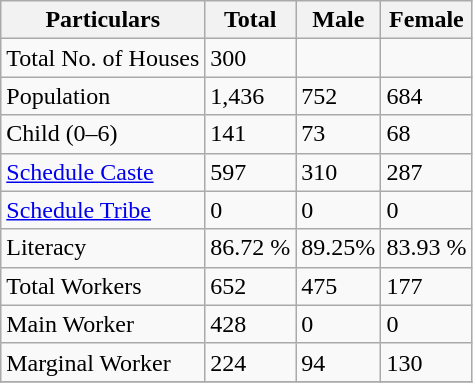<table class="wikitable sortable">
<tr>
<th>Particulars</th>
<th>Total</th>
<th>Male</th>
<th>Female</th>
</tr>
<tr>
<td>Total No. of Houses</td>
<td>300</td>
<td></td>
<td></td>
</tr>
<tr>
<td>Population</td>
<td>1,436</td>
<td>752</td>
<td>684</td>
</tr>
<tr>
<td>Child (0–6)</td>
<td>141</td>
<td>73</td>
<td>68</td>
</tr>
<tr>
<td><a href='#'>Schedule Caste</a></td>
<td>597</td>
<td>310</td>
<td>287</td>
</tr>
<tr>
<td><a href='#'>Schedule Tribe</a></td>
<td>0</td>
<td>0</td>
<td>0</td>
</tr>
<tr>
<td>Literacy</td>
<td>86.72 %</td>
<td>89.25%</td>
<td>83.93 %</td>
</tr>
<tr>
<td>Total Workers</td>
<td>652</td>
<td>475</td>
<td>177</td>
</tr>
<tr>
<td>Main Worker</td>
<td>428</td>
<td>0</td>
<td>0</td>
</tr>
<tr>
<td>Marginal Worker</td>
<td>224</td>
<td>94</td>
<td>130</td>
</tr>
<tr>
</tr>
</table>
